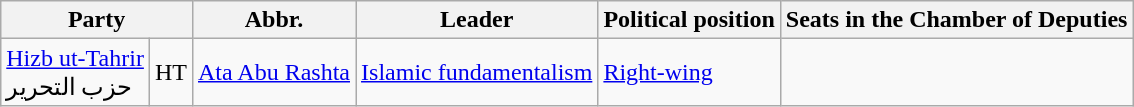<table class="wikitable">
<tr>
<th colspan=2>Party</th>
<th>Abbr.</th>
<th>Leader</th>
<th>Political position</th>
<th>Seats in the Chamber of Deputies</th>
</tr>
<tr>
<td><a href='#'>Hizb ut-Tahrir</a><br><span>حزب التحرير</span></td>
<td>HT</td>
<td><a href='#'>Ata Abu Rashta</a></td>
<td><a href='#'>Islamic fundamentalism</a></td>
<td><a href='#'>Right-wing</a></td>
</tr>
</table>
